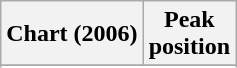<table class="wikitable sortable" border="1">
<tr>
<th>Chart (2006)</th>
<th>Peak<br>position</th>
</tr>
<tr>
</tr>
<tr>
</tr>
<tr>
</tr>
</table>
